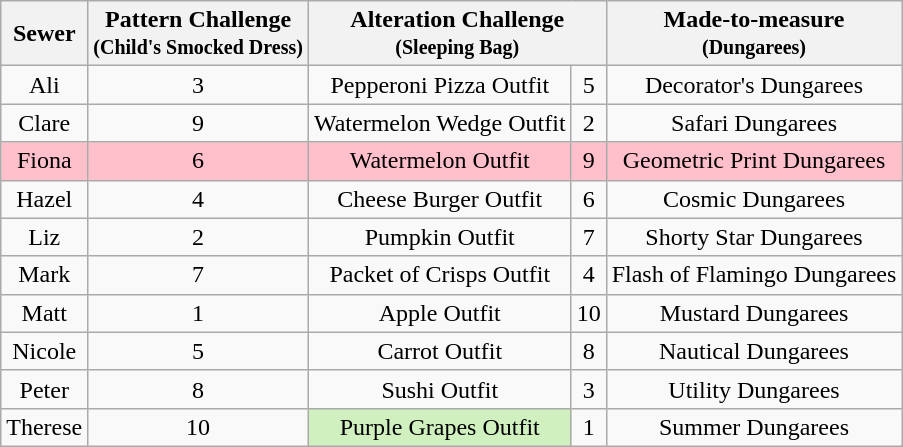<table class="wikitable" style="text-align:center;">
<tr>
<th>Sewer</th>
<th>Pattern Challenge<br><small>(Child's Smocked Dress)</small></th>
<th Colspan=2>Alteration Challenge<br><small>(Sleeping Bag)</small></th>
<th>Made-to-measure<br><small>(Dungarees)</small></th>
</tr>
<tr>
<td>Ali</td>
<td>3</td>
<td>Pepperoni Pizza Outfit</td>
<td>5</td>
<td>Decorator's Dungarees</td>
</tr>
<tr>
<td>Clare</td>
<td>9</td>
<td>Watermelon Wedge Outfit</td>
<td>2</td>
<td>Safari Dungarees</td>
</tr>
<tr style="background:pink">
<td>Fiona</td>
<td>6</td>
<td>Watermelon Outfit</td>
<td>9</td>
<td>Geometric Print Dungarees</td>
</tr>
<tr>
<td>Hazel</td>
<td>4</td>
<td>Cheese Burger Outfit</td>
<td>6</td>
<td>Cosmic Dungarees</td>
</tr>
<tr>
<td>Liz</td>
<td>2</td>
<td>Pumpkin Outfit</td>
<td>7</td>
<td>Shorty Star Dungarees</td>
</tr>
<tr>
<td>Mark</td>
<td>7</td>
<td>Packet of Crisps Outfit</td>
<td>4</td>
<td>Flash of Flamingo Dungarees</td>
</tr>
<tr>
<td>Matt</td>
<td>1</td>
<td>Apple Outfit</td>
<td>10</td>
<td>Mustard Dungarees</td>
</tr>
<tr>
<td>Nicole</td>
<td>5</td>
<td>Carrot Outfit</td>
<td>8</td>
<td>Nautical Dungarees</td>
</tr>
<tr>
<td>Peter</td>
<td>8</td>
<td>Sushi Outfit</td>
<td>3</td>
<td>Utility Dungarees</td>
</tr>
<tr>
<td>Therese</td>
<td>10</td>
<td style="background:#d0f0c0">Purple Grapes Outfit</td>
<td>1</td>
<td>Summer Dungarees</td>
</tr>
</table>
